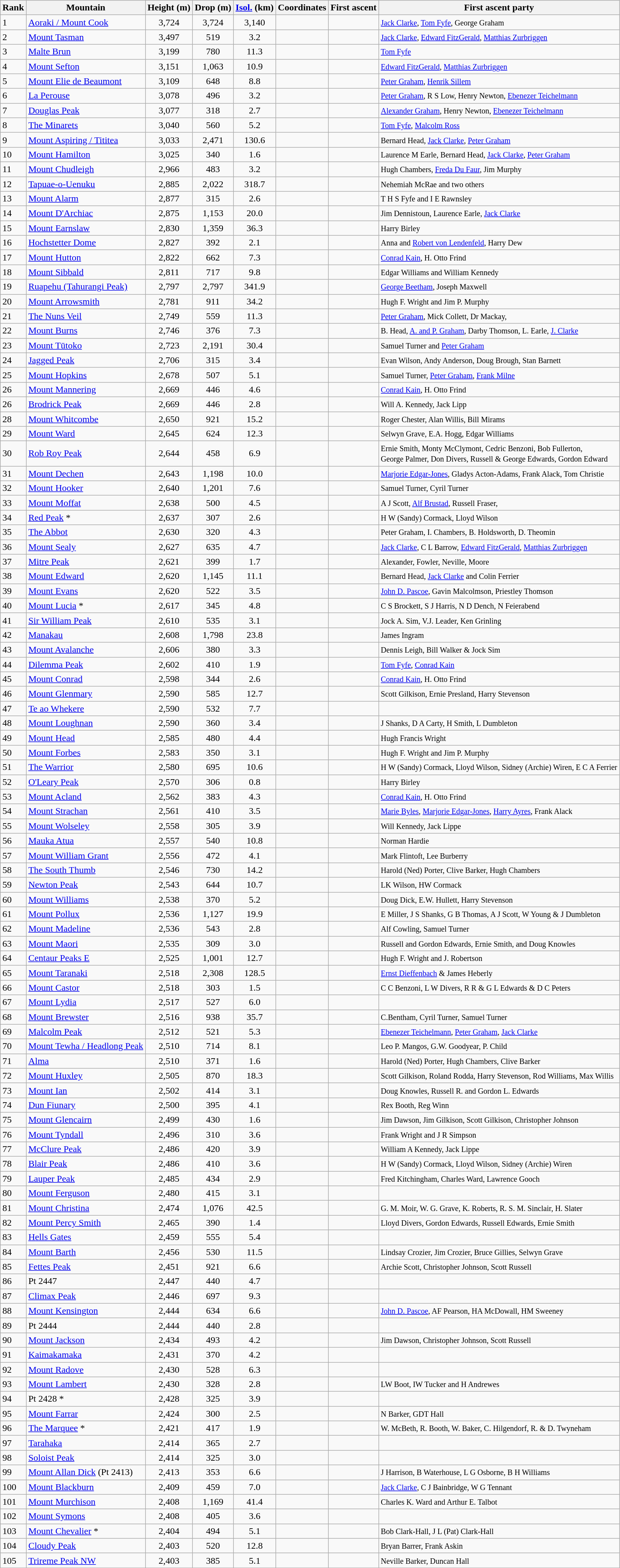<table class="wikitable sortable">
<tr>
<th>Rank</th>
<th>Mountain</th>
<th>Height (m)</th>
<th>Drop (m)</th>
<th><a href='#'>Isol.</a> (km)</th>
<th>Coordinates</th>
<th>First ascent</th>
<th>First ascent party</th>
</tr>
<tr>
<td>1</td>
<td><a href='#'>Aoraki / Mount Cook</a></td>
<td align=center>3,724</td>
<td align=center>3,724</td>
<td align=center>3,140</td>
<td><small></small></td>
<td align=right></td>
<td><small><a href='#'>Jack Clarke</a>, <a href='#'>Tom Fyfe</a>, George Graham</small></td>
</tr>
<tr>
<td>2</td>
<td><a href='#'>Mount Tasman</a></td>
<td align=center>3,497</td>
<td align=center>519</td>
<td align=center>3.2</td>
<td><small></small></td>
<td align=right></td>
<td><small><a href='#'>Jack Clarke</a>, <a href='#'>Edward FitzGerald</a>, <a href='#'>Matthias Zurbriggen</a></small></td>
</tr>
<tr>
<td>3</td>
<td><a href='#'>Malte Brun</a></td>
<td align=center>3,199</td>
<td align=center>780</td>
<td align=center>11.3</td>
<td><small></small></td>
<td align=right></td>
<td><small><a href='#'>Tom Fyfe</a></small></td>
</tr>
<tr>
<td>4</td>
<td><a href='#'>Mount Sefton</a></td>
<td align=center>3,151</td>
<td align=center>1,063</td>
<td align=center>10.9</td>
<td><small></small></td>
<td align=right></td>
<td><small><a href='#'>Edward FitzGerald</a>, <a href='#'>Matthias Zurbriggen</a></small></td>
</tr>
<tr>
<td>5</td>
<td><a href='#'>Mount Elie de Beaumont</a></td>
<td align=center>3,109</td>
<td align=center>648</td>
<td align=center>8.8</td>
<td><small></small></td>
<td align=right></td>
<td><small><a href='#'>Peter Graham</a>, <a href='#'>Henrik Sillem</a></small></td>
</tr>
<tr>
<td>6</td>
<td><a href='#'>La Perouse</a></td>
<td align=center>3,078</td>
<td align=center>496</td>
<td align=center>3.2</td>
<td><small></small></td>
<td align=right></td>
<td><small><a href='#'>Peter Graham</a>, R S Low, Henry Newton, <a href='#'>Ebenezer Teichelmann</a></small></td>
</tr>
<tr>
<td>7</td>
<td><a href='#'>Douglas Peak</a></td>
<td align=center>3,077</td>
<td align=center>318</td>
<td align=center>2.7</td>
<td><small></small></td>
<td align=right></td>
<td><small><a href='#'>Alexander Graham</a>, Henry Newton, <a href='#'>Ebenezer Teichelmann</a></small></td>
</tr>
<tr>
<td>8</td>
<td><a href='#'>The Minarets</a></td>
<td align=center>3,040</td>
<td align=center>560</td>
<td align=center>5.2</td>
<td><small></small></td>
<td align=right></td>
<td><small><a href='#'>Tom Fyfe</a>, <a href='#'>Malcolm Ross</a></small></td>
</tr>
<tr>
<td>9</td>
<td><a href='#'>Mount Aspiring / Tititea</a></td>
<td align=center>3,033</td>
<td align=center>2,471</td>
<td align=center>130.6</td>
<td><small></small></td>
<td align=right></td>
<td><small>Bernard Head, <a href='#'>Jack Clarke</a>, <a href='#'>Peter Graham</a></small></td>
</tr>
<tr>
<td>10</td>
<td><a href='#'>Mount Hamilton</a></td>
<td align=center>3,025</td>
<td align=center>340</td>
<td align=center>1.6</td>
<td><small></small></td>
<td align=right></td>
<td><small>Laurence M Earle, Bernard Head, <a href='#'>Jack Clarke</a>, <a href='#'>Peter Graham</a></small></td>
</tr>
<tr>
<td>11</td>
<td><a href='#'>Mount Chudleigh</a></td>
<td align=center>2,966</td>
<td align=center>483</td>
<td align=center>3.2</td>
<td><small></small></td>
<td align=right></td>
<td><small>Hugh Chambers, <a href='#'>Freda Du Faur</a>, Jim Murphy</small></td>
</tr>
<tr>
<td>12</td>
<td><a href='#'>Tapuae-o-Uenuku</a></td>
<td align=center>2,885</td>
<td align=center>2,022</td>
<td align=center>318.7</td>
<td><small></small></td>
<td align=right></td>
<td><small>Nehemiah McRae and two others</small></td>
</tr>
<tr>
<td>13</td>
<td><a href='#'>Mount Alarm</a></td>
<td align=center>2,877</td>
<td align=center>315</td>
<td align=center>2.6</td>
<td><small></small></td>
<td align=right></td>
<td><small>T H S Fyfe and I E Rawnsley</small></td>
</tr>
<tr>
<td>14</td>
<td><a href='#'>Mount D'Archiac</a></td>
<td align=center>2,875</td>
<td align=center>1,153</td>
<td align=center>20.0</td>
<td><small></small></td>
<td align=right></td>
<td><small>Jim Dennistoun, Laurence Earle, <a href='#'>Jack Clarke</a></small></td>
</tr>
<tr>
<td>15</td>
<td><a href='#'>Mount Earnslaw</a></td>
<td align=center>2,830</td>
<td align=center>1,359</td>
<td align=center>36.3</td>
<td><small></small></td>
<td align=right></td>
<td><small>Harry Birley </small></td>
</tr>
<tr>
<td>16</td>
<td><a href='#'>Hochstetter Dome</a></td>
<td align=center>2,827</td>
<td align=center>392</td>
<td align=center>2.1</td>
<td><small></small></td>
<td align=right></td>
<td><small>Anna and <a href='#'>Robert von Lendenfeld</a>, Harry Dew</small></td>
</tr>
<tr>
<td>17</td>
<td><a href='#'>Mount Hutton</a></td>
<td align=center>2,822</td>
<td align=center>662</td>
<td align=center>7.3</td>
<td><small></small></td>
<td align=right></td>
<td><small><a href='#'>Conrad Kain</a>, H. Otto Frind</small></td>
</tr>
<tr>
<td>18</td>
<td><a href='#'>Mount Sibbald</a></td>
<td align=center>2,811</td>
<td align=center>717</td>
<td align=center>9.8</td>
<td><small></small></td>
<td align=right></td>
<td><small>Edgar Williams and William Kennedy</small></td>
</tr>
<tr>
<td>19</td>
<td><a href='#'>Ruapehu (Tahurangi Peak)</a></td>
<td align=center>2,797</td>
<td align=center>2,797</td>
<td align=center>341.9</td>
<td><small></small></td>
<td align=right></td>
<td><small><a href='#'>George Beetham</a>, Joseph Maxwell</small></td>
</tr>
<tr>
<td>20</td>
<td><a href='#'>Mount Arrowsmith</a></td>
<td align=center>2,781</td>
<td align=center>911</td>
<td align=center>34.2</td>
<td><small></small></td>
<td align=right></td>
<td><small>Hugh F. Wright and Jim P. Murphy</small></td>
</tr>
<tr>
<td>21</td>
<td><a href='#'>The Nuns Veil</a></td>
<td align=center>2,749</td>
<td align=center>559</td>
<td align=center>11.3</td>
<td><small></small></td>
<td align=right></td>
<td><small><a href='#'>Peter Graham</a>, Mick Collett, Dr Mackay,</small></td>
</tr>
<tr>
<td>22</td>
<td><a href='#'>Mount Burns</a></td>
<td align=center>2,746</td>
<td align=center>376</td>
<td align=center>7.3</td>
<td><small></small></td>
<td align=right></td>
<td><small>B. Head, <a href='#'>A. and P. Graham</a>, Darby Thomson, L. Earle, <a href='#'>J. Clarke</a></small></td>
</tr>
<tr>
<td>23</td>
<td><a href='#'>Mount Tūtoko</a></td>
<td align=center>2,723</td>
<td align=center>2,191</td>
<td align=center>30.4</td>
<td><small></small></td>
<td align=right></td>
<td><small>Samuel Turner and <a href='#'>Peter Graham</a></small></td>
</tr>
<tr>
<td>24</td>
<td><a href='#'>Jagged Peak</a></td>
<td align=center>2,706</td>
<td align=center>315</td>
<td align=center>3.4</td>
<td><small></small></td>
<td align=right></td>
<td><small>Evan Wilson, Andy Anderson, Doug Brough, Stan Barnett</small></td>
</tr>
<tr>
<td>25</td>
<td><a href='#'>Mount Hopkins</a></td>
<td align=center>2,678</td>
<td align=center>507</td>
<td align=center>5.1</td>
<td><small></small></td>
<td align=right></td>
<td><small>Samuel Turner, <a href='#'>Peter Graham</a>, <a href='#'>Frank Milne</a></small></td>
</tr>
<tr>
<td>26</td>
<td><a href='#'>Mount Mannering</a></td>
<td align=center>2,669</td>
<td align=center>446</td>
<td align=center>4.6</td>
<td><small></small></td>
<td align=right></td>
<td><small><a href='#'>Conrad Kain</a>, H. Otto Frind</small></td>
</tr>
<tr>
<td>26</td>
<td><a href='#'>Brodrick Peak</a></td>
<td align=center>2,669</td>
<td align=center>446</td>
<td align=center>2.8</td>
<td><small></small></td>
<td align=right></td>
<td><small>Will A. Kennedy, Jack Lipp</small></td>
</tr>
<tr>
<td>28</td>
<td><a href='#'>Mount Whitcombe</a></td>
<td align=center>2,650</td>
<td align=center>921</td>
<td align=center>15.2</td>
<td><small></small></td>
<td align=right></td>
<td><small>Roger Chester, Alan Willis, Bill Mirams</small></td>
</tr>
<tr>
<td>29</td>
<td><a href='#'>Mount Ward</a></td>
<td align=center>2,645</td>
<td align=center>624</td>
<td align=center>12.3</td>
<td><small></small></td>
<td align=right></td>
<td><small>Selwyn Grave, E.A. Hogg, Edgar Williams</small></td>
</tr>
<tr>
<td>30</td>
<td><a href='#'>Rob Roy Peak</a></td>
<td align=center>2,644</td>
<td align=center>458</td>
<td align=center>6.9</td>
<td><small></small></td>
<td align=right></td>
<td><small>Ernie Smith, Monty McClymont, Cedric Benzoni, Bob Fullerton,<br>George Palmer, Don Divers, Russell & George Edwards, Gordon Edward</small></td>
</tr>
<tr>
<td>31</td>
<td><a href='#'>Mount Dechen</a></td>
<td align=center>2,643</td>
<td align=center>1,198</td>
<td align=center>10.0</td>
<td><small></small></td>
<td align=right></td>
<td><small><a href='#'>Marjorie Edgar-Jones</a>, Gladys Acton-Adams, Frank Alack, Tom Christie</small></td>
</tr>
<tr>
<td>32</td>
<td><a href='#'>Mount Hooker</a></td>
<td align=center>2,640</td>
<td align=center>1,201</td>
<td align=center>7.6</td>
<td><small></small></td>
<td align=right></td>
<td><small>Samuel Turner, Cyril Turner</small></td>
</tr>
<tr>
<td>33</td>
<td><a href='#'>Mount Moffat</a></td>
<td align=center>2,638</td>
<td align=center>500</td>
<td align=center>4.5</td>
<td><small></small></td>
<td align=right></td>
<td><small>A J Scott, <a href='#'>Alf Brustad</a>, Russell Fraser,</small></td>
</tr>
<tr>
<td>34</td>
<td><a href='#'>Red Peak</a> *</td>
<td align=center>2,637</td>
<td align=center>307</td>
<td align=center>2.6</td>
<td><small></small></td>
<td align=right></td>
<td><small>H W (Sandy) Cormack, Lloyd Wilson</small></td>
</tr>
<tr>
<td>35</td>
<td><a href='#'>The Abbot</a></td>
<td align=center>2,630</td>
<td align=center>320</td>
<td align=center>4.3</td>
<td><small></small></td>
<td align=right></td>
<td><small>Peter Graham, I. Chambers, B. Holdsworth, D. Theomin</small></td>
</tr>
<tr>
<td>36</td>
<td><a href='#'>Mount Sealy</a></td>
<td align=center>2,627</td>
<td align=center>635</td>
<td align=center>4.7</td>
<td><small></small></td>
<td align=right></td>
<td><small><a href='#'>Jack Clarke</a>, C L Barrow, <a href='#'>Edward FitzGerald</a>, <a href='#'>Matthias Zurbriggen</a></small></td>
</tr>
<tr>
<td>37</td>
<td><a href='#'>Mitre Peak</a></td>
<td align=center>2,621</td>
<td align=center>399</td>
<td align=center>1.7</td>
<td><small></small></td>
<td align=right></td>
<td><small>Alexander, Fowler, Neville, Moore</small></td>
</tr>
<tr>
<td>38</td>
<td><a href='#'>Mount Edward</a></td>
<td align=center>2,620</td>
<td align=center>1,145</td>
<td align=center>11.1</td>
<td><small></small></td>
<td align=right></td>
<td><small>Bernard Head, <a href='#'>Jack Clarke</a> and Colin Ferrier</small></td>
</tr>
<tr>
<td>39</td>
<td><a href='#'>Mount Evans</a></td>
<td align=center>2,620</td>
<td align=center>522</td>
<td align=center>3.5</td>
<td><small></small></td>
<td align=right></td>
<td><small><a href='#'>John D. Pascoe</a>, Gavin Malcolmson, Priestley Thomson</small></td>
</tr>
<tr>
<td>40</td>
<td><a href='#'>Mount Lucia</a> *</td>
<td align=center>2,617</td>
<td align=center>345</td>
<td align=center>4.8</td>
<td><small></small></td>
<td align=right></td>
<td><small>C S Brockett, S J Harris, N D Dench, N Feierabend</small></td>
</tr>
<tr>
<td>41</td>
<td><a href='#'>Sir William Peak</a></td>
<td align=center>2,610</td>
<td align=center>535</td>
<td align=center>3.1</td>
<td><small></small></td>
<td align=right></td>
<td><small>Jock A. Sim, V.J. Leader, Ken Grinling</small></td>
</tr>
<tr>
<td>42</td>
<td><a href='#'>Manakau</a></td>
<td align=center>2,608</td>
<td align=center>1,798</td>
<td align=center>23.8</td>
<td><small></small></td>
<td align=right></td>
<td><small>James Ingram</small></td>
</tr>
<tr>
<td>43</td>
<td><a href='#'>Mount Avalanche</a></td>
<td align=center>2,606</td>
<td align=center>380</td>
<td align=center>3.3</td>
<td><small></small></td>
<td align=right></td>
<td><small>Dennis Leigh, Bill Walker & Jock Sim</small></td>
</tr>
<tr>
<td>44</td>
<td><a href='#'>Dilemma Peak</a></td>
<td align=center>2,602</td>
<td align=center>410</td>
<td align=center>1.9</td>
<td><small></small></td>
<td align=right></td>
<td><small><a href='#'>Tom Fyfe</a>, <a href='#'>Conrad Kain</a></small></td>
</tr>
<tr>
<td>45</td>
<td><a href='#'>Mount Conrad</a></td>
<td align=center>2,598</td>
<td align=center>344</td>
<td align=center>2.6</td>
<td><small></small></td>
<td align=right></td>
<td><small><a href='#'>Conrad Kain</a>, H. Otto Frind</small></td>
</tr>
<tr>
<td>46</td>
<td><a href='#'>Mount Glenmary</a></td>
<td align=center>2,590</td>
<td align=center>585</td>
<td align=center>12.7</td>
<td><small></small></td>
<td align=right></td>
<td><small>Scott Gilkison, Ernie Presland, Harry Stevenson</small></td>
</tr>
<tr>
<td>47</td>
<td><a href='#'>Te ao Whekere</a></td>
<td align=center>2,590</td>
<td align=center>532</td>
<td align=center>7.7</td>
<td><small></small></td>
<td align=right></td>
<td><small></small></td>
</tr>
<tr>
<td>48</td>
<td><a href='#'>Mount Loughnan</a></td>
<td align=center>2,590</td>
<td align=center>360</td>
<td align=center>3.4</td>
<td><small></small></td>
<td align=right></td>
<td><small>J Shanks, D A Carty, H Smith, L Dumbleton</small></td>
</tr>
<tr>
<td>49</td>
<td><a href='#'>Mount Head</a></td>
<td align=center>2,585</td>
<td align=center>480</td>
<td align=center>4.4</td>
<td><small></small></td>
<td align=right></td>
<td><small>Hugh Francis Wright</small></td>
</tr>
<tr>
<td>50</td>
<td><a href='#'>Mount Forbes</a></td>
<td align=center>2,583</td>
<td align=center>350</td>
<td align=center>3.1</td>
<td><small></small></td>
<td align=right></td>
<td><small>Hugh F. Wright and Jim P. Murphy</small></td>
</tr>
<tr>
<td>51</td>
<td><a href='#'>The Warrior</a></td>
<td align=center>2,580</td>
<td align=center>695</td>
<td align=center>10.6</td>
<td><small></small></td>
<td align=right></td>
<td><small>H W (Sandy) Cormack, Lloyd Wilson, Sidney (Archie) Wiren, E C A Ferrier</small></td>
</tr>
<tr>
<td>52</td>
<td><a href='#'>O'Leary Peak</a></td>
<td align=center>2,570</td>
<td align=center>306</td>
<td align=center>0.8</td>
<td><small></small></td>
<td align=right></td>
<td><small>Harry Birley </small></td>
</tr>
<tr>
<td>53</td>
<td><a href='#'>Mount Acland</a></td>
<td align=center>2,562</td>
<td align=center>383</td>
<td align=center>4.3</td>
<td><small></small></td>
<td align=right></td>
<td><small><a href='#'>Conrad Kain</a>, H. Otto Frind</small></td>
</tr>
<tr>
<td>54</td>
<td><a href='#'>Mount Strachan</a></td>
<td align=center>2,561</td>
<td align=center>410</td>
<td align=center>3.5</td>
<td><small></small></td>
<td align=right></td>
<td><small><a href='#'>Marie Byles</a>, <a href='#'>Marjorie Edgar-Jones</a>, <a href='#'>Harry Ayres</a>, Frank Alack</small></td>
</tr>
<tr>
<td>55</td>
<td><a href='#'>Mount Wolseley</a></td>
<td align=center>2,558</td>
<td align=center>305</td>
<td align=center>3.9</td>
<td><small></small></td>
<td align=right></td>
<td><small>Will Kennedy, Jack Lippe</small></td>
</tr>
<tr>
<td>56</td>
<td><a href='#'>Mauka Atua</a></td>
<td align=center>2,557</td>
<td align=center>540</td>
<td align=center>10.8</td>
<td><small></small></td>
<td align=right></td>
<td><small>Norman Hardie</small></td>
</tr>
<tr>
<td>57</td>
<td><a href='#'>Mount William Grant</a></td>
<td align=center>2,556</td>
<td align=center>472</td>
<td align=center>4.1</td>
<td><small></small></td>
<td align=right></td>
<td><small>Mark Flintoft, Lee Burberry</small></td>
</tr>
<tr>
<td>58</td>
<td><a href='#'>The South Thumb</a></td>
<td align=center>2,546</td>
<td align=center>730</td>
<td align=center>14.2</td>
<td><small></small></td>
<td align=right></td>
<td><small>Harold (Ned) Porter, Clive Barker, Hugh Chambers</small></td>
</tr>
<tr>
<td>59</td>
<td><a href='#'>Newton Peak</a></td>
<td align=center>2,543</td>
<td align=center>644</td>
<td align=center>10.7</td>
<td><small></small></td>
<td align=right></td>
<td><small>LK Wilson, HW Cormack</small></td>
</tr>
<tr>
<td>60</td>
<td><a href='#'>Mount Williams</a></td>
<td align=center>2,538</td>
<td align=center>370</td>
<td align=center>5.2</td>
<td><small></small></td>
<td align=right></td>
<td><small>Doug Dick, E.W. Hullett, Harry Stevenson</small></td>
</tr>
<tr>
<td>61</td>
<td><a href='#'>Mount Pollux</a></td>
<td align=center>2,536</td>
<td align=center>1,127</td>
<td align=center>19.9</td>
<td><small></small></td>
<td align=right></td>
<td><small>E Miller, J S Shanks, G B Thomas, A J Scott, W Young & J Dumbleton</small></td>
</tr>
<tr>
<td>62</td>
<td><a href='#'>Mount Madeline</a></td>
<td align=center>2,536</td>
<td align=center>543</td>
<td align=center>2.8</td>
<td><small></small></td>
<td align=right></td>
<td><small>Alf Cowling, Samuel Turner</small></td>
</tr>
<tr>
<td>63</td>
<td><a href='#'>Mount Maori</a></td>
<td align=center>2,535</td>
<td align=center>309</td>
<td align=center>3.0</td>
<td><small></small></td>
<td align=right></td>
<td><small>Russell and Gordon Edwards, Ernie Smith, and Doug Knowles</small></td>
</tr>
<tr>
<td>64</td>
<td><a href='#'>Centaur Peaks E</a></td>
<td align=center>2,525</td>
<td align=center>1,001</td>
<td align=center>12.7</td>
<td><small></small></td>
<td align=right></td>
<td><small>Hugh F. Wright and J. Robertson</small></td>
</tr>
<tr>
<td>65</td>
<td><a href='#'>Mount Taranaki</a></td>
<td align=center>2,518</td>
<td align=center>2,308</td>
<td align=center>128.5</td>
<td><small></small></td>
<td align=right></td>
<td><small><a href='#'>Ernst Dieffenbach</a> & James Heberly</small></td>
</tr>
<tr>
<td>66</td>
<td><a href='#'>Mount Castor</a></td>
<td align=center>2,518</td>
<td align=center>303</td>
<td align=center>1.5</td>
<td><small></small></td>
<td align=right></td>
<td><small>C C Benzoni, L W Divers, R R & G L Edwards & D C Peters</small></td>
</tr>
<tr>
<td>67</td>
<td><a href='#'>Mount Lydia</a></td>
<td align=center>2,517</td>
<td align=center>527</td>
<td align=center>6.0</td>
<td><small></small></td>
<td align=right></td>
<td><small></small></td>
</tr>
<tr>
<td>68</td>
<td><a href='#'>Mount Brewster</a></td>
<td align=center>2,516</td>
<td align=center>938</td>
<td align=center>35.7</td>
<td><small></small></td>
<td align=right></td>
<td><small>C.Bentham, Cyril Turner, Samuel Turner </small></td>
</tr>
<tr>
<td>69</td>
<td><a href='#'>Malcolm Peak</a></td>
<td align=center>2,512</td>
<td align=center>521</td>
<td align=center>5.3</td>
<td><small></small></td>
<td align=right></td>
<td><small><a href='#'>Ebenezer Teichelmann</a>, <a href='#'>Peter Graham</a>, <a href='#'>Jack Clarke</a></small></td>
</tr>
<tr>
<td>70</td>
<td><a href='#'>Mount Tewha / Headlong Peak</a></td>
<td align=center>2,510</td>
<td align=center>714</td>
<td align=center>8.1</td>
<td><small></small></td>
<td align=right></td>
<td><small>Leo P. Mangos, G.W. Goodyear, P. Child</small></td>
</tr>
<tr>
<td>71</td>
<td><a href='#'>Alma</a></td>
<td align=center>2,510</td>
<td align=center>371</td>
<td align=center>1.6</td>
<td><small></small></td>
<td align=right></td>
<td><small>Harold (Ned) Porter, Hugh Chambers, Clive Barker</small></td>
</tr>
<tr>
<td>72</td>
<td><a href='#'>Mount Huxley</a></td>
<td align=center>2,505</td>
<td align=center>870</td>
<td align=center>18.3</td>
<td><small></small></td>
<td align=right></td>
<td><small>Scott Gilkison, Roland Rodda, Harry Stevenson, Rod Williams, Max Willis</small></td>
</tr>
<tr>
<td>73</td>
<td><a href='#'>Mount Ian</a></td>
<td align=center>2,502</td>
<td align=center>414</td>
<td align=center>3.1</td>
<td><small></small></td>
<td align=right></td>
<td><small>Doug Knowles, Russell R. and Gordon L. Edwards</small></td>
</tr>
<tr>
<td>74</td>
<td><a href='#'>Dun Fiunary</a></td>
<td align=center>2,500</td>
<td align=center>395</td>
<td align=center>4.1</td>
<td><small></small></td>
<td align=right></td>
<td><small>Rex Booth, Reg Winn</small></td>
</tr>
<tr>
<td>75</td>
<td><a href='#'>Mount Glencairn</a></td>
<td align=center>2,499</td>
<td align=center>430</td>
<td align=center>1.6</td>
<td><small></small></td>
<td align=right></td>
<td><small>Jim Dawson, Jim Gilkison, Scott Gilkison, Christopher Johnson</small></td>
</tr>
<tr>
<td>76</td>
<td><a href='#'>Mount Tyndall</a></td>
<td align=center>2,496</td>
<td align=center>310</td>
<td align=center>3.6</td>
<td><small></small></td>
<td align=right></td>
<td><small>Frank Wright and J R Simpson</small></td>
</tr>
<tr>
<td>77</td>
<td><a href='#'>McClure Peak</a></td>
<td align=center>2,486</td>
<td align=center>420</td>
<td align=center>3.9</td>
<td><small></small></td>
<td align=right></td>
<td><small>William A Kennedy, Jack Lippe</small></td>
</tr>
<tr>
<td>78</td>
<td><a href='#'>Blair Peak</a></td>
<td align=center>2,486</td>
<td align=center>410</td>
<td align=center>3.6</td>
<td><small></small></td>
<td align=right></td>
<td><small>H W (Sandy) Cormack, Lloyd Wilson, Sidney (Archie) Wiren</small></td>
</tr>
<tr>
<td>79</td>
<td><a href='#'>Lauper Peak</a></td>
<td align=center>2,485</td>
<td align=center>434</td>
<td align=center>2.9</td>
<td><small></small></td>
<td align=right></td>
<td><small>Fred Kitchingham, Charles Ward, Lawrence Gooch</small></td>
</tr>
<tr>
<td>80</td>
<td><a href='#'>Mount Ferguson</a></td>
<td align=center>2,480</td>
<td align=center>415</td>
<td align=center>3.1</td>
<td><small></small></td>
<td align=right></td>
<td><small></small></td>
</tr>
<tr>
<td>81</td>
<td><a href='#'>Mount Christina</a></td>
<td align=center>2,474</td>
<td align=center>1,076</td>
<td align=center>42.5</td>
<td><small></small></td>
<td align=right></td>
<td><small>G. M. Moir, W. G. Grave, K. Roberts, R. S. M. Sinclair, H. Slater</small></td>
</tr>
<tr>
<td>82</td>
<td><a href='#'>Mount Percy Smith</a></td>
<td align=center>2,465</td>
<td align=center>390</td>
<td align=center>1.4</td>
<td><small></small></td>
<td align=right></td>
<td><small>Lloyd Divers, Gordon Edwards, Russell Edwards, Ernie Smith</small></td>
</tr>
<tr>
<td>83</td>
<td><a href='#'>Hells Gates</a></td>
<td align=center>2,459</td>
<td align=center>555</td>
<td align=center>5.4</td>
<td><small></small></td>
<td align=right></td>
<td><small></small></td>
</tr>
<tr>
<td>84</td>
<td><a href='#'>Mount Barth</a></td>
<td align=center>2,456</td>
<td align=center>530</td>
<td align=center>11.5</td>
<td><small></small></td>
<td align=right></td>
<td><small>Lindsay Crozier, Jim Crozier, Bruce Gillies, Selwyn Grave</small></td>
</tr>
<tr>
<td>85</td>
<td><a href='#'>Fettes Peak</a></td>
<td align=center>2,451</td>
<td align=center>921</td>
<td align=center>6.6</td>
<td><small></small></td>
<td align=right></td>
<td><small>Archie Scott, Christopher Johnson, Scott Russell</small></td>
</tr>
<tr>
<td>86</td>
<td>Pt 2447</td>
<td align=center>2,447</td>
<td align=center>440</td>
<td align=center>4.7</td>
<td><small></small></td>
<td align=right></td>
<td><small></small></td>
</tr>
<tr>
<td>87</td>
<td><a href='#'>Climax Peak</a></td>
<td align=center>2,446</td>
<td align=center>697</td>
<td align=center>9.3</td>
<td><small></small></td>
<td align=right></td>
<td><small></small></td>
</tr>
<tr>
<td>88</td>
<td><a href='#'>Mount Kensington</a></td>
<td align=center>2,444</td>
<td align=center>634</td>
<td align=center>6.6</td>
<td><small></small></td>
<td align=right></td>
<td><small><a href='#'>John D. Pascoe</a>, AF Pearson, HA McDowall, HM Sweeney</small></td>
</tr>
<tr>
<td>89</td>
<td>Pt 2444</td>
<td align=center>2,444</td>
<td align=center>440</td>
<td align=center>2.8</td>
<td><small></small></td>
<td align=right></td>
<td><small></small></td>
</tr>
<tr>
<td>90</td>
<td><a href='#'>Mount Jackson</a></td>
<td align=center>2,434</td>
<td align=center>493</td>
<td align=center>4.2</td>
<td><small></small></td>
<td align=right></td>
<td><small>Jim Dawson, Christopher Johnson, Scott Russell </small></td>
</tr>
<tr>
<td>91</td>
<td><a href='#'>Kaimakamaka</a></td>
<td align=center>2,431</td>
<td align=center>370</td>
<td align=center>4.2</td>
<td><small></small></td>
<td align=right></td>
<td><small></small></td>
</tr>
<tr>
<td>92</td>
<td><a href='#'>Mount Radove</a></td>
<td align=center>2,430</td>
<td align=center>528</td>
<td align=center>6.3</td>
<td><small></small></td>
<td align=right></td>
<td><small></small></td>
</tr>
<tr>
<td>93</td>
<td><a href='#'>Mount Lambert</a></td>
<td align=center>2,430</td>
<td align=center>328</td>
<td align=center>2.8</td>
<td><small></small></td>
<td align=right></td>
<td><small>LW Boot, IW Tucker and H Andrewes</small></td>
</tr>
<tr>
<td>94</td>
<td>Pt 2428 *</td>
<td align=center>2,428</td>
<td align=center>325</td>
<td align=center>3.9</td>
<td><small></small></td>
<td align=right></td>
<td><small></small></td>
</tr>
<tr>
<td>95</td>
<td><a href='#'>Mount Farrar</a></td>
<td align=center>2,424</td>
<td align=center>300</td>
<td align=center>2.5</td>
<td><small></small></td>
<td align=right></td>
<td><small>N Barker, GDT Hall</small></td>
</tr>
<tr>
<td>96</td>
<td><a href='#'>The Marquee</a> *</td>
<td align=center>2,421</td>
<td align=center>417</td>
<td align=center>1.9</td>
<td><small></small></td>
<td align=right></td>
<td><small>W. McBeth, R. Booth, W. Baker, C. Hilgendorf, R. & D. Twyneham</small></td>
</tr>
<tr>
<td>97</td>
<td><a href='#'>Tarahaka</a></td>
<td align=center>2,414</td>
<td align=center>365</td>
<td align=center>2.7</td>
<td><small></small></td>
<td align=right></td>
<td><small></small></td>
</tr>
<tr>
<td>98</td>
<td><a href='#'>Soloist Peak</a></td>
<td align=center>2,414</td>
<td align=center>325</td>
<td align=center>3.0</td>
<td><small></small></td>
<td align=right></td>
<td><small></small></td>
</tr>
<tr>
<td>99</td>
<td><a href='#'>Mount Allan Dick</a> (Pt 2413)</td>
<td align=center>2,413</td>
<td align=center>353</td>
<td align=center>6.6</td>
<td><small></small></td>
<td align=right></td>
<td><small>J Harrison, B Waterhouse, L G Osborne, B H Williams</small></td>
</tr>
<tr>
<td>100</td>
<td><a href='#'>Mount Blackburn</a></td>
<td align=center>2,409</td>
<td align=center>459</td>
<td align=center>7.0</td>
<td><small></small></td>
<td align=right></td>
<td><small><a href='#'>Jack Clarke</a>, C J Bainbridge, W G Tennant</small></td>
</tr>
<tr>
<td>101</td>
<td><a href='#'>Mount Murchison</a></td>
<td align=center>2,408</td>
<td align=center>1,169</td>
<td align=center>41.4</td>
<td><small></small></td>
<td align=right></td>
<td><small>Charles K. Ward and Arthur E. Talbot</small></td>
</tr>
<tr>
<td>102</td>
<td><a href='#'>Mount Symons</a></td>
<td align=center>2,408</td>
<td align=center>405</td>
<td align=center>3.6</td>
<td><small></small></td>
<td align=right></td>
<td><small></small></td>
</tr>
<tr>
<td>103</td>
<td><a href='#'>Mount Chevalier</a> *</td>
<td align=center>2,404</td>
<td align=center>494</td>
<td align=center>5.1</td>
<td><small></small></td>
<td align=right></td>
<td><small>Bob Clark-Hall, J L (Pat) Clark-Hall</small></td>
</tr>
<tr>
<td>104</td>
<td><a href='#'>Cloudy Peak</a></td>
<td align=center>2,403</td>
<td align=center>520</td>
<td align=center>12.8</td>
<td><small></small></td>
<td align=right></td>
<td><small>Bryan Barrer, Frank Askin</small></td>
</tr>
<tr>
<td>105</td>
<td><a href='#'>Trireme Peak NW</a></td>
<td align=center>2,403</td>
<td align=center>385</td>
<td align=center>5.1</td>
<td><small></small></td>
<td align=right></td>
<td><small>Neville Barker, Duncan Hall</small></td>
</tr>
</table>
